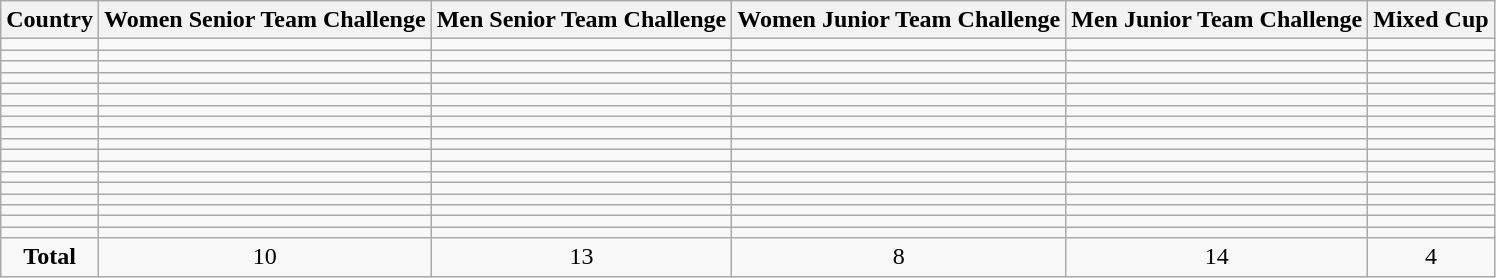<table class="wikitable">
<tr>
<th>Country</th>
<th>Women Senior Team Challenge</th>
<th>Men Senior Team Challenge</th>
<th>Women Junior Team Challenge</th>
<th>Men Junior Team Challenge</th>
<th>Mixed Cup</th>
</tr>
<tr>
<td></td>
<td></td>
<td></td>
<td></td>
<td></td>
<td></td>
</tr>
<tr>
<td></td>
<td></td>
<td></td>
<td></td>
<td></td>
<td></td>
</tr>
<tr>
<td></td>
<td></td>
<td></td>
<td></td>
<td></td>
<td></td>
</tr>
<tr>
<td></td>
<td></td>
<td></td>
<td></td>
<td></td>
<td></td>
</tr>
<tr>
<td></td>
<td></td>
<td></td>
<td></td>
<td></td>
<td></td>
</tr>
<tr>
<td></td>
<td></td>
<td></td>
<td></td>
<td></td>
<td></td>
</tr>
<tr>
<td></td>
<td></td>
<td></td>
<td></td>
<td></td>
<td></td>
</tr>
<tr>
<td></td>
<td></td>
<td></td>
<td></td>
<td></td>
<td></td>
</tr>
<tr>
<td></td>
<td></td>
<td></td>
<td></td>
<td></td>
<td></td>
</tr>
<tr>
<td></td>
<td></td>
<td></td>
<td></td>
<td></td>
<td></td>
</tr>
<tr>
<td></td>
<td></td>
<td></td>
<td></td>
<td></td>
<td></td>
</tr>
<tr>
<td></td>
<td></td>
<td></td>
<td></td>
<td></td>
<td></td>
</tr>
<tr>
<td></td>
<td></td>
<td></td>
<td></td>
<td></td>
<td></td>
</tr>
<tr>
<td></td>
<td></td>
<td></td>
<td></td>
<td></td>
<td></td>
</tr>
<tr>
<td></td>
<td></td>
<td></td>
<td></td>
<td></td>
<td></td>
</tr>
<tr>
<td></td>
<td></td>
<td></td>
<td></td>
<td></td>
<td></td>
</tr>
<tr>
<td></td>
<td></td>
<td></td>
<td></td>
<td></td>
<td></td>
</tr>
<tr>
<td></td>
<td></td>
<td></td>
<td></td>
<td></td>
<td></td>
</tr>
<tr style="text-align: center;">
<td><strong>Total</strong></td>
<td>10</td>
<td>13</td>
<td>8</td>
<td>14</td>
<td>4</td>
</tr>
</table>
